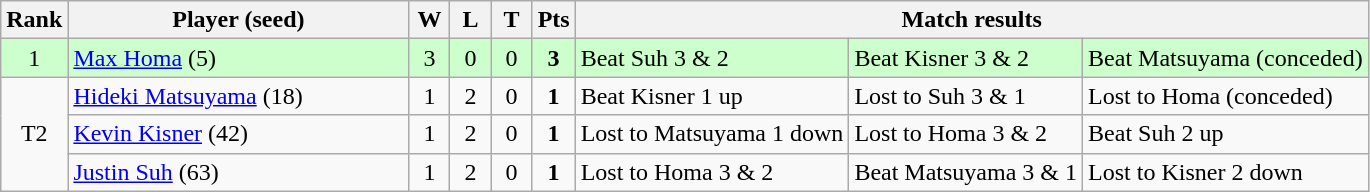<table class="wikitable" style="text-align:center">
<tr>
<th width="20">Rank</th>
<th width="220">Player (seed)</th>
<th width="20">W</th>
<th width="20">L</th>
<th width="20">T</th>
<th width="20">Pts</th>
<th colspan=3>Match results</th>
</tr>
<tr style="background:#cfc">
<td>1</td>
<td align=left> <a href='#'>Max Homa</a> (5)</td>
<td>3</td>
<td>0</td>
<td>0</td>
<td><strong>3</strong></td>
<td align=left>Beat Suh 3 & 2</td>
<td align=left>Beat Kisner 3 & 2</td>
<td align=left>Beat Matsuyama (conceded)</td>
</tr>
<tr>
<td rowspan=3>T2</td>
<td align=left> <a href='#'>Hideki Matsuyama</a> (18)</td>
<td>1</td>
<td>2</td>
<td>0</td>
<td><strong>1</strong></td>
<td align=left>Beat Kisner 1 up</td>
<td align=left>Lost to Suh 3 & 1</td>
<td align=left>Lost to Homa (conceded)</td>
</tr>
<tr>
<td align=left> <a href='#'>Kevin Kisner</a> (42)</td>
<td>1</td>
<td>2</td>
<td>0</td>
<td><strong>1</strong></td>
<td align=left>Lost to Matsuyama 1 down</td>
<td align=left>Lost to Homa 3 & 2</td>
<td align=left>Beat Suh 2 up</td>
</tr>
<tr>
<td align=left> <a href='#'>Justin Suh</a> (63)</td>
<td>1</td>
<td>2</td>
<td>0</td>
<td><strong>1</strong></td>
<td align=left>Lost to Homa 3 & 2</td>
<td align=left>Beat Matsuyama 3 & 1</td>
<td align=left>Lost to Kisner 2 down</td>
</tr>
</table>
